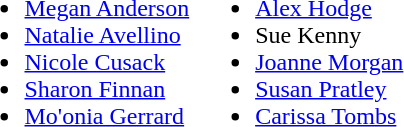<table>
<tr style="vertical-align:top">
<td><br><ul><li><a href='#'>Megan Anderson</a></li><li><a href='#'>Natalie Avellino</a></li><li><a href='#'>Nicole Cusack</a></li><li><a href='#'>Sharon Finnan</a></li><li><a href='#'>Mo'onia Gerrard</a></li></ul></td>
<td><br><ul><li><a href='#'>Alex Hodge</a></li><li>Sue Kenny</li><li><a href='#'>Joanne Morgan</a></li><li><a href='#'>Susan Pratley</a></li><li><a href='#'>Carissa Tombs</a></li></ul></td>
</tr>
</table>
